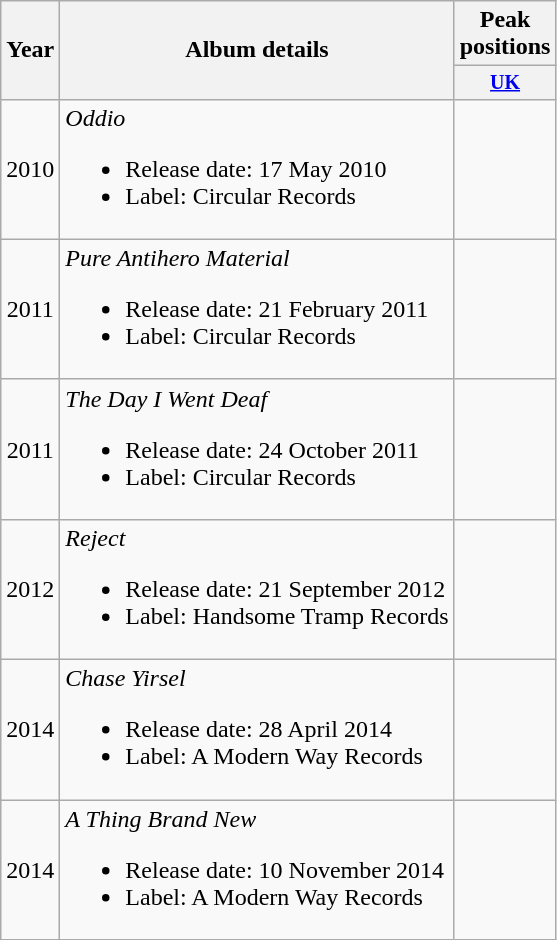<table class="wikitable" style="text-align:center;">
<tr>
<th rowspan="2">Year</th>
<th rowspan="2">Album details</th>
<th>Peak positions</th>
</tr>
<tr style="font-size:smaller;">
<th style="width:40px;"><a href='#'>UK</a></th>
</tr>
<tr>
<td>2010</td>
<td style="text-align:left;"><em>Oddio</em><br><ul><li>Release date: 17 May 2010</li><li>Label: Circular Records</li></ul></td>
<td></td>
</tr>
<tr>
<td>2011</td>
<td style="text-align:left;"><em>Pure Antihero Material</em><br><ul><li>Release date: 21 February 2011</li><li>Label: Circular Records</li></ul></td>
<td></td>
</tr>
<tr>
<td>2011</td>
<td style="text-align:left;"><em>The Day I Went Deaf</em><br><ul><li>Release date: 24 October 2011</li><li>Label: Circular Records</li></ul></td>
<td></td>
</tr>
<tr>
<td>2012</td>
<td style="text-align:left;"><em>Reject</em><br><ul><li>Release date: 21 September 2012</li><li>Label: Handsome Tramp Records</li></ul></td>
<td></td>
</tr>
<tr>
<td>2014</td>
<td style="text-align:left;"><em>Chase Yirsel</em><br><ul><li>Release date: 28 April 2014</li><li>Label: A Modern Way Records</li></ul></td>
</tr>
<tr>
<td>2014</td>
<td style="text-align:left;"><em>A Thing Brand New</em><br><ul><li>Release date: 10 November 2014</li><li>Label: A Modern Way Records</li></ul></td>
<td></td>
</tr>
</table>
